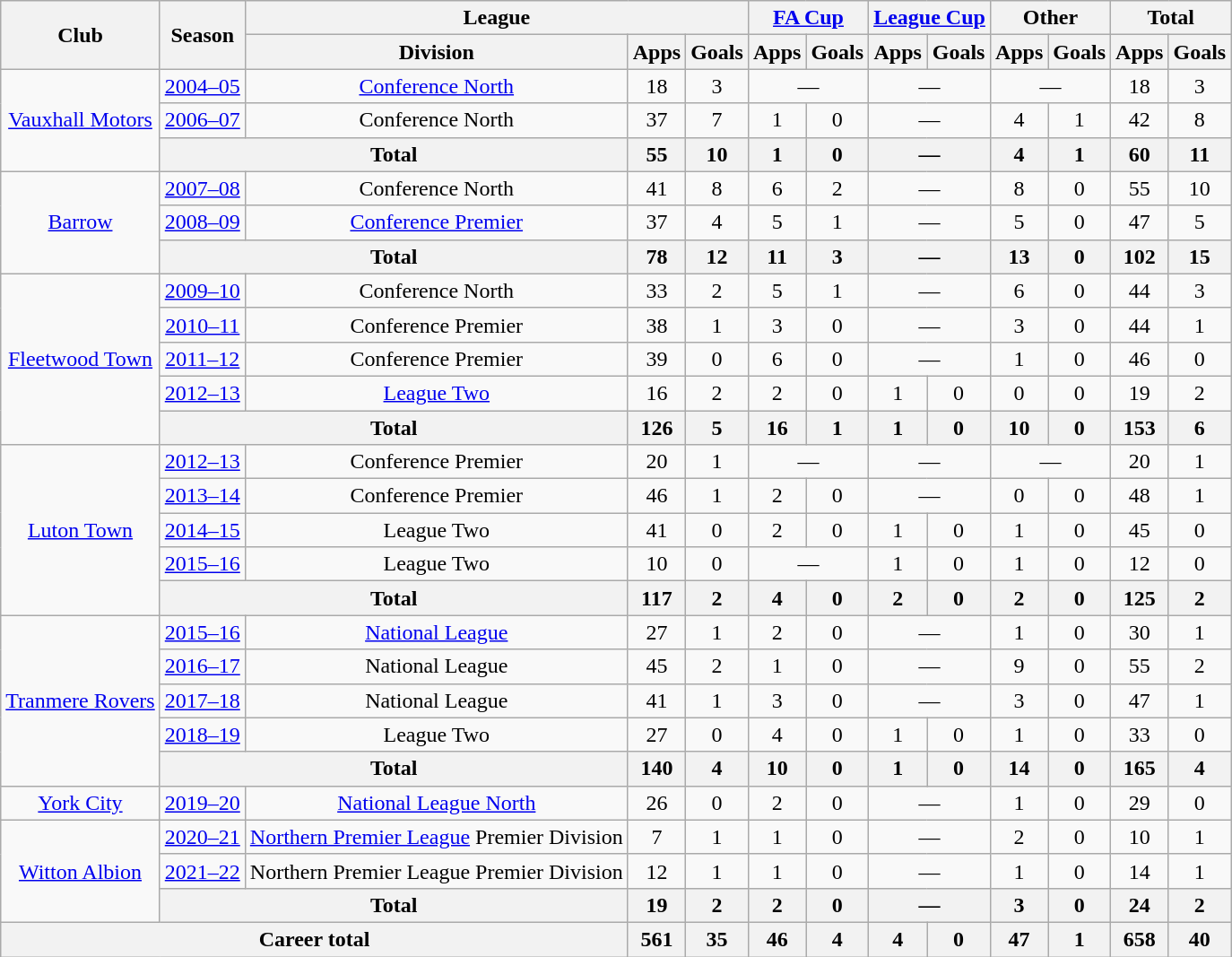<table class=wikitable style=text-align:center>
<tr>
<th rowspan=2>Club</th>
<th rowspan=2>Season</th>
<th colspan=3>League</th>
<th colspan=2><a href='#'>FA Cup</a></th>
<th colspan=2><a href='#'>League Cup</a></th>
<th colspan=2>Other</th>
<th colspan=2>Total</th>
</tr>
<tr>
<th>Division</th>
<th>Apps</th>
<th>Goals</th>
<th>Apps</th>
<th>Goals</th>
<th>Apps</th>
<th>Goals</th>
<th>Apps</th>
<th>Goals</th>
<th>Apps</th>
<th>Goals</th>
</tr>
<tr>
<td rowspan=3><a href='#'>Vauxhall Motors</a></td>
<td><a href='#'>2004–05</a></td>
<td><a href='#'>Conference North</a></td>
<td>18</td>
<td>3</td>
<td colspan=2>—</td>
<td colspan=2>—</td>
<td colspan=2>—</td>
<td>18</td>
<td>3</td>
</tr>
<tr>
<td><a href='#'>2006–07</a></td>
<td>Conference North</td>
<td>37</td>
<td>7</td>
<td>1</td>
<td>0</td>
<td colspan="2">—</td>
<td>4</td>
<td>1</td>
<td>42</td>
<td>8</td>
</tr>
<tr>
<th colspan=2>Total</th>
<th>55</th>
<th>10</th>
<th>1</th>
<th>0</th>
<th colspan=2>—</th>
<th>4</th>
<th>1</th>
<th>60</th>
<th>11</th>
</tr>
<tr>
<td rowspan=3><a href='#'>Barrow</a></td>
<td><a href='#'>2007–08</a></td>
<td>Conference North</td>
<td>41</td>
<td>8</td>
<td>6</td>
<td>2</td>
<td colspan=2>—</td>
<td>8</td>
<td>0</td>
<td>55</td>
<td>10</td>
</tr>
<tr>
<td><a href='#'>2008–09</a></td>
<td><a href='#'>Conference Premier</a></td>
<td>37</td>
<td>4</td>
<td>5</td>
<td>1</td>
<td colspan=2>—</td>
<td>5</td>
<td>0</td>
<td>47</td>
<td>5</td>
</tr>
<tr>
<th colspan=2>Total</th>
<th>78</th>
<th>12</th>
<th>11</th>
<th>3</th>
<th colspan=2>—</th>
<th>13</th>
<th>0</th>
<th>102</th>
<th>15</th>
</tr>
<tr>
<td rowspan=5><a href='#'>Fleetwood Town</a></td>
<td><a href='#'>2009–10</a></td>
<td>Conference North</td>
<td>33</td>
<td>2</td>
<td>5</td>
<td>1</td>
<td colspan=2>—</td>
<td>6</td>
<td>0</td>
<td>44</td>
<td>3</td>
</tr>
<tr>
<td><a href='#'>2010–11</a></td>
<td>Conference Premier</td>
<td>38</td>
<td>1</td>
<td>3</td>
<td>0</td>
<td colspan=2>—</td>
<td>3</td>
<td>0</td>
<td>44</td>
<td>1</td>
</tr>
<tr>
<td><a href='#'>2011–12</a></td>
<td>Conference Premier</td>
<td>39</td>
<td>0</td>
<td>6</td>
<td>0</td>
<td colspan=2>—</td>
<td>1</td>
<td>0</td>
<td>46</td>
<td>0</td>
</tr>
<tr>
<td><a href='#'>2012–13</a></td>
<td><a href='#'>League Two</a></td>
<td>16</td>
<td>2</td>
<td>2</td>
<td>0</td>
<td>1</td>
<td>0</td>
<td>0</td>
<td>0</td>
<td>19</td>
<td>2</td>
</tr>
<tr>
<th colspan=2>Total</th>
<th>126</th>
<th>5</th>
<th>16</th>
<th>1</th>
<th>1</th>
<th>0</th>
<th>10</th>
<th>0</th>
<th>153</th>
<th>6</th>
</tr>
<tr>
<td rowspan=5><a href='#'>Luton Town</a></td>
<td><a href='#'>2012–13</a></td>
<td>Conference Premier</td>
<td>20</td>
<td>1</td>
<td colspan=2>—</td>
<td colspan=2>—</td>
<td colspan=2>—</td>
<td>20</td>
<td>1</td>
</tr>
<tr>
<td><a href='#'>2013–14</a></td>
<td>Conference Premier</td>
<td>46</td>
<td>1</td>
<td>2</td>
<td>0</td>
<td colspan=2>—</td>
<td>0</td>
<td>0</td>
<td>48</td>
<td>1</td>
</tr>
<tr>
<td><a href='#'>2014–15</a></td>
<td>League Two</td>
<td>41</td>
<td>0</td>
<td>2</td>
<td>0</td>
<td>1</td>
<td>0</td>
<td>1</td>
<td>0</td>
<td>45</td>
<td>0</td>
</tr>
<tr>
<td><a href='#'>2015–16</a></td>
<td>League Two</td>
<td>10</td>
<td>0</td>
<td colspan=2>—</td>
<td>1</td>
<td>0</td>
<td>1</td>
<td>0</td>
<td>12</td>
<td>0</td>
</tr>
<tr>
<th colspan=2>Total</th>
<th>117</th>
<th>2</th>
<th>4</th>
<th>0</th>
<th>2</th>
<th>0</th>
<th>2</th>
<th>0</th>
<th>125</th>
<th>2</th>
</tr>
<tr>
<td rowspan=5><a href='#'>Tranmere Rovers</a></td>
<td><a href='#'>2015–16</a></td>
<td><a href='#'>National League</a></td>
<td>27</td>
<td>1</td>
<td>2</td>
<td>0</td>
<td colspan=2>—</td>
<td>1</td>
<td>0</td>
<td>30</td>
<td>1</td>
</tr>
<tr>
<td><a href='#'>2016–17</a></td>
<td>National League</td>
<td>45</td>
<td>2</td>
<td>1</td>
<td>0</td>
<td colspan=2>—</td>
<td>9</td>
<td>0</td>
<td>55</td>
<td>2</td>
</tr>
<tr>
<td><a href='#'>2017–18</a></td>
<td>National League</td>
<td>41</td>
<td>1</td>
<td>3</td>
<td>0</td>
<td colspan=2>—</td>
<td>3</td>
<td>0</td>
<td>47</td>
<td>1</td>
</tr>
<tr>
<td><a href='#'>2018–19</a></td>
<td>League Two</td>
<td>27</td>
<td>0</td>
<td>4</td>
<td>0</td>
<td>1</td>
<td>0</td>
<td>1</td>
<td>0</td>
<td>33</td>
<td>0</td>
</tr>
<tr>
<th colspan=2>Total</th>
<th>140</th>
<th>4</th>
<th>10</th>
<th>0</th>
<th>1</th>
<th>0</th>
<th>14</th>
<th>0</th>
<th>165</th>
<th>4</th>
</tr>
<tr>
<td><a href='#'>York City</a></td>
<td><a href='#'>2019–20</a></td>
<td><a href='#'>National League North</a></td>
<td>26</td>
<td>0</td>
<td>2</td>
<td>0</td>
<td colspan=2>—</td>
<td>1</td>
<td>0</td>
<td>29</td>
<td>0</td>
</tr>
<tr>
<td rowspan="3"><a href='#'>Witton Albion</a></td>
<td><a href='#'>2020–21</a></td>
<td><a href='#'>Northern Premier League</a> Premier Division</td>
<td>7</td>
<td>1</td>
<td>1</td>
<td>0</td>
<td colspan="2">—</td>
<td>2</td>
<td>0</td>
<td>10</td>
<td>1</td>
</tr>
<tr>
<td><a href='#'>2021–22</a></td>
<td>Northern Premier League Premier Division</td>
<td>12</td>
<td>1</td>
<td>1</td>
<td>0</td>
<td colspan="2">—</td>
<td>1</td>
<td>0</td>
<td>14</td>
<td>1</td>
</tr>
<tr>
<th colspan="2">Total</th>
<th>19</th>
<th>2</th>
<th>2</th>
<th>0</th>
<th colspan="2">—</th>
<th>3</th>
<th>0</th>
<th>24</th>
<th>2</th>
</tr>
<tr>
<th colspan="3">Career total</th>
<th>561</th>
<th>35</th>
<th>46</th>
<th>4</th>
<th>4</th>
<th>0</th>
<th>47</th>
<th>1</th>
<th>658</th>
<th>40</th>
</tr>
</table>
